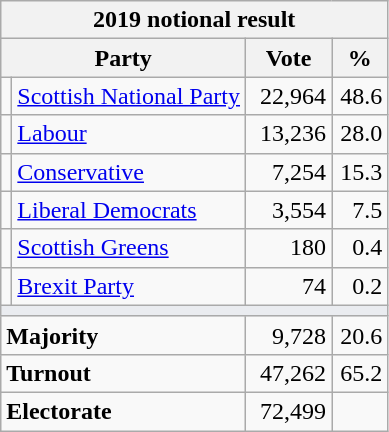<table class="wikitable">
<tr>
<th colspan="4">2019 notional result  </th>
</tr>
<tr>
<th bgcolor="#DDDDFF" width="130px" colspan="2">Party</th>
<th bgcolor="#DDDDFF" width="50px">Vote</th>
<th bgcolor="#DDDDFF" width="30px">%</th>
</tr>
<tr>
<td></td>
<td><a href='#'>Scottish National Party</a></td>
<td align=right>22,964</td>
<td align=right>48.6</td>
</tr>
<tr>
<td></td>
<td><a href='#'>Labour</a></td>
<td align="right">13,236</td>
<td align="right">28.0</td>
</tr>
<tr>
<td></td>
<td><a href='#'>Conservative</a></td>
<td align=right>7,254</td>
<td align=right>15.3</td>
</tr>
<tr>
<td></td>
<td><a href='#'>Liberal Democrats</a></td>
<td align=right>3,554</td>
<td align=right>7.5</td>
</tr>
<tr>
<td></td>
<td><a href='#'>Scottish Greens</a></td>
<td align="right">180</td>
<td align="right">0.4</td>
</tr>
<tr>
<td></td>
<td><a href='#'> Brexit Party</a></td>
<td align=right>74</td>
<td align=right>0.2</td>
</tr>
<tr>
<td colspan="4" bgcolor="#EAECF0"></td>
</tr>
<tr>
<td colspan="2"><strong>Majority</strong></td>
<td align="right">9,728</td>
<td align="right">20.6</td>
</tr>
<tr>
<td colspan="2"><strong>Turnout</strong></td>
<td align="right">47,262</td>
<td align="right">65.2</td>
</tr>
<tr>
<td colspan="2"><strong>Electorate</strong></td>
<td align=right>72,499</td>
</tr>
</table>
